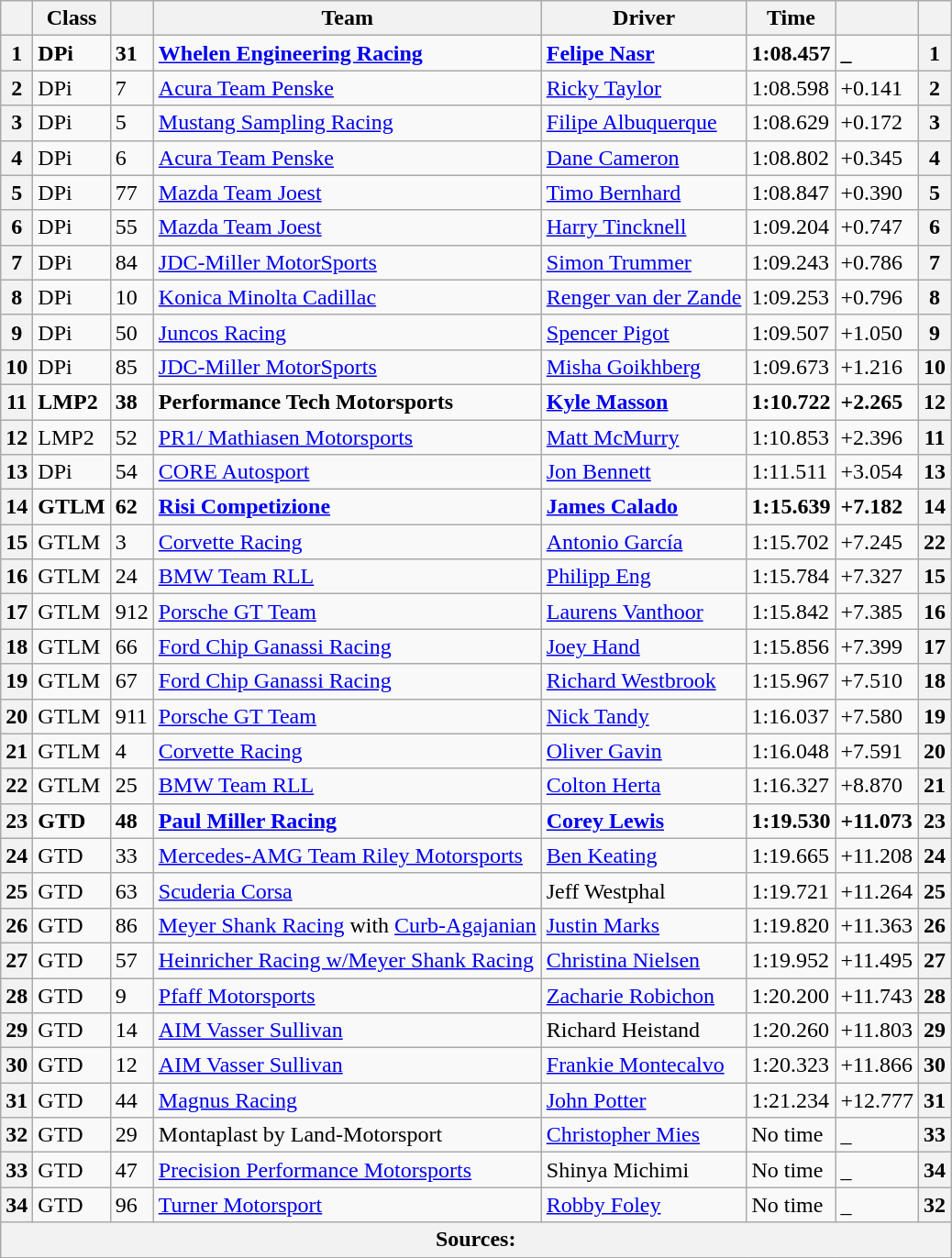<table class="wikitable">
<tr>
<th scope="col"></th>
<th scope="col">Class</th>
<th scope="col"></th>
<th scope="col">Team</th>
<th scope="col">Driver</th>
<th scope="col">Time</th>
<th scope="col"></th>
<th scope="col"></th>
</tr>
<tr style="font-weight:bold">
<th scope="row">1</th>
<td>DPi</td>
<td>31</td>
<td> <a href='#'>Whelen Engineering Racing</a></td>
<td> <a href='#'>Felipe Nasr</a></td>
<td>1:08.457</td>
<td><strong>_</strong></td>
<th><strong>1</strong></th>
</tr>
<tr>
<th scope="row">2</th>
<td>DPi</td>
<td>7</td>
<td> <a href='#'>Acura Team Penske</a></td>
<td> <a href='#'>Ricky Taylor</a></td>
<td>1:08.598</td>
<td>+0.141</td>
<th>2</th>
</tr>
<tr>
<th scope="row">3</th>
<td>DPi</td>
<td>5</td>
<td> <a href='#'>Mustang Sampling Racing</a></td>
<td> <a href='#'>Filipe Albuquerque</a></td>
<td>1:08.629</td>
<td>+0.172</td>
<th>3</th>
</tr>
<tr>
<th scope="row">4</th>
<td>DPi</td>
<td>6</td>
<td> <a href='#'>Acura Team Penske</a></td>
<td> <a href='#'>Dane Cameron</a></td>
<td>1:08.802</td>
<td>+0.345</td>
<th>4</th>
</tr>
<tr>
<th scope="row">5</th>
<td>DPi</td>
<td>77</td>
<td> <a href='#'>Mazda Team Joest</a></td>
<td> <a href='#'>Timo Bernhard</a></td>
<td>1:08.847</td>
<td>+0.390</td>
<th>5</th>
</tr>
<tr>
<th scope="row">6</th>
<td>DPi</td>
<td>55</td>
<td> <a href='#'>Mazda Team Joest</a></td>
<td> <a href='#'>Harry Tincknell</a></td>
<td>1:09.204</td>
<td>+0.747</td>
<th>6</th>
</tr>
<tr>
<th scope="row">7</th>
<td>DPi</td>
<td>84</td>
<td> <a href='#'>JDC-Miller MotorSports</a></td>
<td> <a href='#'>Simon Trummer</a></td>
<td>1:09.243</td>
<td>+0.786</td>
<th>7</th>
</tr>
<tr>
<th scope="row">8</th>
<td>DPi</td>
<td>10</td>
<td> <a href='#'>Konica Minolta Cadillac</a></td>
<td> <a href='#'>Renger van der Zande</a></td>
<td>1:09.253</td>
<td>+0.796</td>
<th>8</th>
</tr>
<tr>
<th scope="row">9</th>
<td>DPi</td>
<td>50</td>
<td> <a href='#'>Juncos Racing</a></td>
<td> <a href='#'>Spencer Pigot</a></td>
<td>1:09.507</td>
<td>+1.050</td>
<th>9</th>
</tr>
<tr>
<th scope="row">10</th>
<td>DPi</td>
<td>85</td>
<td> <a href='#'>JDC-Miller MotorSports</a></td>
<td> <a href='#'>Misha Goikhberg</a></td>
<td>1:09.673</td>
<td>+1.216</td>
<th>10</th>
</tr>
<tr style="font-weight:bold">
<th scope="row">11</th>
<td>LMP2</td>
<td>38</td>
<td> Performance Tech Motorsports</td>
<td> <a href='#'>Kyle Masson</a></td>
<td>1:10.722</td>
<td>+2.265</td>
<th><strong>12</strong></th>
</tr>
<tr>
<th scope="row">12</th>
<td>LMP2</td>
<td>52</td>
<td> <a href='#'>PR1/ Mathiasen Motorsports</a></td>
<td> <a href='#'>Matt McMurry</a></td>
<td>1:10.853</td>
<td>+2.396</td>
<th>11</th>
</tr>
<tr>
<th scope="row">13</th>
<td>DPi</td>
<td>54</td>
<td> <a href='#'>CORE Autosport</a></td>
<td> <a href='#'>Jon Bennett</a></td>
<td>1:11.511</td>
<td>+3.054</td>
<th>13</th>
</tr>
<tr style="font-weight:bold">
<th scope="row">14</th>
<td>GTLM</td>
<td>62</td>
<td> <a href='#'>Risi Competizione</a></td>
<td> <a href='#'>James Calado</a></td>
<td>1:15.639</td>
<td>+7.182</td>
<th>14</th>
</tr>
<tr>
<th scope="row">15</th>
<td>GTLM</td>
<td>3</td>
<td> <a href='#'>Corvette Racing</a></td>
<td> <a href='#'>Antonio García</a></td>
<td>1:15.702</td>
<td>+7.245</td>
<th>22</th>
</tr>
<tr>
<th scope="row">16</th>
<td>GTLM</td>
<td>24</td>
<td> <a href='#'>BMW Team RLL</a></td>
<td> <a href='#'>Philipp Eng</a></td>
<td>1:15.784</td>
<td>+7.327</td>
<th>15</th>
</tr>
<tr>
<th scope="row">17</th>
<td>GTLM</td>
<td>912</td>
<td> <a href='#'>Porsche GT Team</a></td>
<td> <a href='#'>Laurens Vanthoor</a></td>
<td>1:15.842</td>
<td>+7.385</td>
<th>16</th>
</tr>
<tr>
<th scope="row">18</th>
<td>GTLM</td>
<td>66</td>
<td> <a href='#'>Ford Chip Ganassi Racing</a></td>
<td> <a href='#'>Joey Hand</a></td>
<td>1:15.856</td>
<td>+7.399</td>
<th>17</th>
</tr>
<tr>
<th scope="row">19</th>
<td>GTLM</td>
<td>67</td>
<td> <a href='#'>Ford Chip Ganassi Racing</a></td>
<td> <a href='#'>Richard Westbrook</a></td>
<td>1:15.967</td>
<td>+7.510</td>
<th>18</th>
</tr>
<tr>
<th scope="row">20</th>
<td>GTLM</td>
<td>911</td>
<td> <a href='#'>Porsche GT Team</a></td>
<td> <a href='#'>Nick Tandy</a></td>
<td>1:16.037</td>
<td>+7.580</td>
<th>19</th>
</tr>
<tr>
<th scope="row">21</th>
<td>GTLM</td>
<td>4</td>
<td> <a href='#'>Corvette Racing</a></td>
<td> <a href='#'>Oliver Gavin</a></td>
<td>1:16.048</td>
<td>+7.591</td>
<th>20</th>
</tr>
<tr>
<th scope="row">22</th>
<td>GTLM</td>
<td>25</td>
<td> <a href='#'>BMW Team RLL</a></td>
<td> <a href='#'>Colton Herta</a></td>
<td>1:16.327</td>
<td>+8.870</td>
<th>21</th>
</tr>
<tr style="font-weight:bold">
<th scope="row">23</th>
<td>GTD</td>
<td>48</td>
<td> <a href='#'>Paul Miller Racing</a></td>
<td> <a href='#'>Corey Lewis</a></td>
<td>1:19.530</td>
<td>+11.073</td>
<th>23</th>
</tr>
<tr>
<th scope="row">24</th>
<td>GTD</td>
<td>33</td>
<td> <a href='#'>Mercedes-AMG Team Riley Motorsports</a></td>
<td> <a href='#'>Ben Keating</a></td>
<td>1:19.665</td>
<td>+11.208</td>
<th>24</th>
</tr>
<tr>
<th scope="row">25</th>
<td>GTD</td>
<td>63</td>
<td> <a href='#'>Scuderia Corsa</a></td>
<td> Jeff Westphal</td>
<td>1:19.721</td>
<td>+11.264</td>
<th>25</th>
</tr>
<tr>
<th scope="row">26</th>
<td>GTD</td>
<td>86</td>
<td> <a href='#'>Meyer Shank Racing</a> with <a href='#'>Curb-Agajanian</a></td>
<td> <a href='#'>Justin Marks</a></td>
<td>1:19.820</td>
<td>+11.363</td>
<th>26</th>
</tr>
<tr>
<th scope="row">27</th>
<td>GTD</td>
<td>57</td>
<td> <a href='#'>Heinricher Racing w/Meyer Shank Racing</a></td>
<td> <a href='#'>Christina Nielsen</a></td>
<td>1:19.952</td>
<td>+11.495</td>
<th>27</th>
</tr>
<tr>
<th scope="row">28</th>
<td>GTD</td>
<td>9</td>
<td> <a href='#'>Pfaff Motorsports</a></td>
<td> <a href='#'>Zacharie Robichon</a></td>
<td>1:20.200</td>
<td>+11.743</td>
<th>28</th>
</tr>
<tr>
<th scope="row">29</th>
<td>GTD</td>
<td>14</td>
<td> <a href='#'>AIM Vasser Sullivan</a></td>
<td> Richard Heistand</td>
<td>1:20.260</td>
<td>+11.803</td>
<th>29</th>
</tr>
<tr>
<th scope="row">30</th>
<td>GTD</td>
<td>12</td>
<td> <a href='#'>AIM Vasser Sullivan</a></td>
<td> <a href='#'>Frankie Montecalvo</a></td>
<td>1:20.323</td>
<td>+11.866</td>
<th>30</th>
</tr>
<tr>
<th scope="row">31</th>
<td>GTD</td>
<td>44</td>
<td> <a href='#'>Magnus Racing</a></td>
<td> <a href='#'>John Potter</a></td>
<td>1:21.234</td>
<td>+12.777</td>
<th>31</th>
</tr>
<tr>
<th scope="row">32</th>
<td>GTD</td>
<td>29</td>
<td> Montaplast by Land-Motorsport</td>
<td> <a href='#'>Christopher Mies</a></td>
<td>No time</td>
<td>_</td>
<th>33</th>
</tr>
<tr>
<th scope="row">33</th>
<td>GTD</td>
<td>47</td>
<td> <a href='#'>Precision Performance Motorsports</a></td>
<td> Shinya Michimi</td>
<td>No time</td>
<td>_</td>
<th>34</th>
</tr>
<tr>
<th scope="row">34</th>
<td>GTD</td>
<td>96</td>
<td> <a href='#'>Turner Motorsport</a></td>
<td> <a href='#'>Robby Foley</a></td>
<td>No time</td>
<td>_</td>
<th>32</th>
</tr>
<tr>
<th colspan="8">Sources:</th>
</tr>
<tr>
</tr>
</table>
